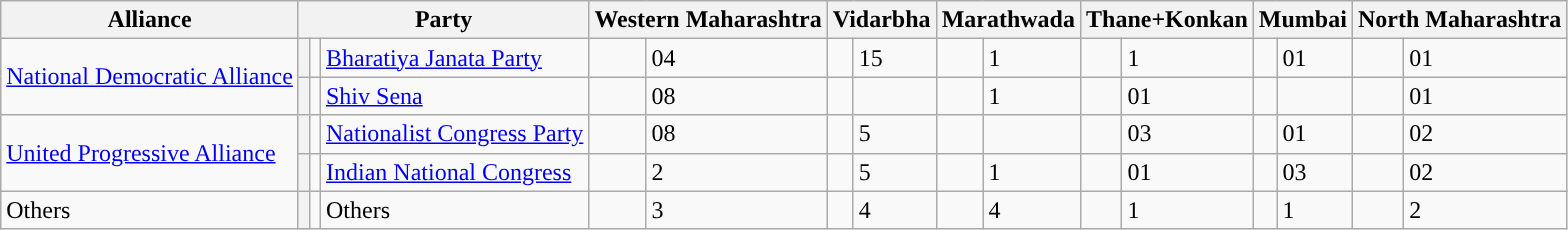<table class="wikitable">
<tr>
<th>Alliance</th>
<th colspan="3">Party</th>
<th colspan="2">Western Maharashtra</th>
<th colspan="2">Vidarbha</th>
<th colspan="2">Marathwada</th>
<th colspan="2">Thane+Konkan</th>
<th colspan="2">Mumbai</th>
<th colspan="2">North Maharashtra</th>
</tr>
<tr>
<td rowspan="2"><a href='#'>National Democratic Alliance</a></td>
<th></th>
<td style="color:inherit;background-color: "></td>
<td><a href='#'>Bharatiya Janata Party</a></td>
<td></td>
<td> 04</td>
<td></td>
<td> 15</td>
<td></td>
<td> 1</td>
<td></td>
<td> 1</td>
<td></td>
<td>01</td>
<td></td>
<td>01</td>
</tr>
<tr>
<th></th>
<td style="color:inherit;background-color: "></td>
<td><a href='#'>Shiv Sena</a></td>
<td></td>
<td> 08</td>
<td></td>
<td></td>
<td></td>
<td>1</td>
<td></td>
<td> 01</td>
<td></td>
<td></td>
<td></td>
<td> 01</td>
</tr>
<tr>
<td rowspan="2"><a href='#'>United Progressive Alliance</a></td>
<th></th>
<td style="color:inherit;background-color: "></td>
<td><a href='#'>Nationalist Congress Party</a></td>
<td></td>
<td> 08</td>
<td></td>
<td> 5</td>
<td></td>
<td></td>
<td></td>
<td> 03</td>
<td></td>
<td> 01</td>
<td></td>
<td> 02</td>
</tr>
<tr>
<th></th>
<td></td>
<td><a href='#'>Indian National Congress</a></td>
<td></td>
<td> 2</td>
<td></td>
<td>5</td>
<td></td>
<td>1</td>
<td></td>
<td> 01</td>
<td></td>
<td> 03</td>
<td></td>
<td> 02</td>
</tr>
<tr>
<td>Others</td>
<th></th>
<td style="color:inherit;background-color: "></td>
<td>Others</td>
<td></td>
<td> 3</td>
<td></td>
<td> 4</td>
<td></td>
<td> 4</td>
<td></td>
<td> 1</td>
<td></td>
<td> 1</td>
<td></td>
<td> 2</td>
</tr>
</table>
